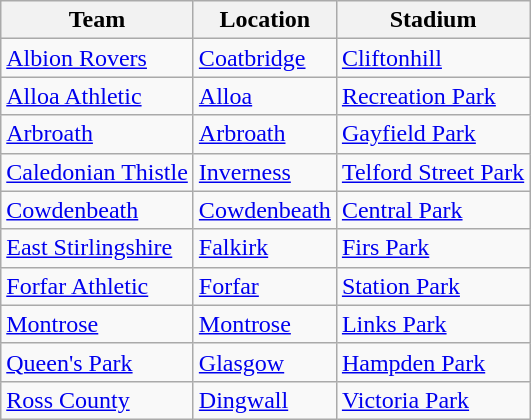<table class="wikitable sortable">
<tr>
<th>Team</th>
<th>Location</th>
<th>Stadium</th>
</tr>
<tr>
<td><a href='#'>Albion Rovers</a></td>
<td><a href='#'>Coatbridge</a></td>
<td><a href='#'>Cliftonhill</a></td>
</tr>
<tr>
<td><a href='#'>Alloa Athletic</a></td>
<td><a href='#'>Alloa</a></td>
<td><a href='#'>Recreation Park</a></td>
</tr>
<tr>
<td><a href='#'>Arbroath</a></td>
<td><a href='#'>Arbroath</a></td>
<td><a href='#'>Gayfield Park</a></td>
</tr>
<tr>
<td><a href='#'>Caledonian Thistle</a></td>
<td><a href='#'>Inverness</a></td>
<td><a href='#'>Telford Street Park</a></td>
</tr>
<tr>
<td><a href='#'>Cowdenbeath</a></td>
<td><a href='#'>Cowdenbeath</a></td>
<td><a href='#'>Central Park</a></td>
</tr>
<tr>
<td><a href='#'>East Stirlingshire</a></td>
<td><a href='#'>Falkirk</a></td>
<td><a href='#'>Firs Park</a></td>
</tr>
<tr>
<td><a href='#'>Forfar Athletic</a></td>
<td><a href='#'>Forfar</a></td>
<td><a href='#'>Station Park</a></td>
</tr>
<tr>
<td><a href='#'>Montrose</a></td>
<td><a href='#'>Montrose</a></td>
<td><a href='#'>Links Park</a></td>
</tr>
<tr>
<td><a href='#'>Queen's Park</a></td>
<td><a href='#'>Glasgow</a></td>
<td><a href='#'>Hampden Park</a></td>
</tr>
<tr>
<td><a href='#'>Ross County</a></td>
<td><a href='#'>Dingwall</a></td>
<td><a href='#'>Victoria Park</a></td>
</tr>
</table>
